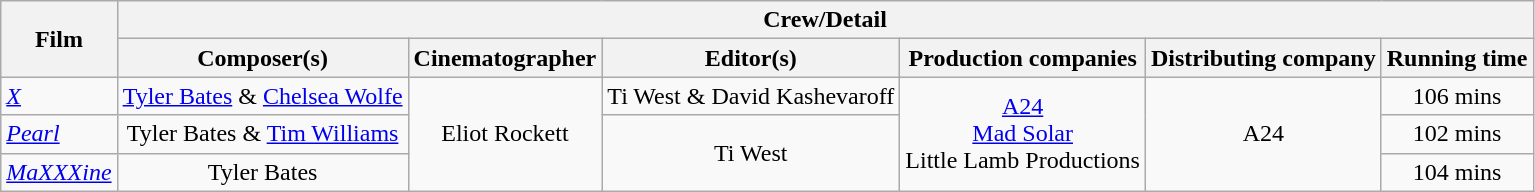<table class="wikitable plainrowheaders" style="text-align:center">
<tr>
<th rowspan="2">Film</th>
<th colspan="7">Crew/Detail</th>
</tr>
<tr>
<th>Composer(s)</th>
<th>Cinematographer</th>
<th>Editor(s)</th>
<th>Production companies</th>
<th>Distributing company</th>
<th>Running time</th>
</tr>
<tr>
<td style="text-align:left"><em><a href='#'>X</a></em></td>
<td><a href='#'>Tyler Bates</a> & <a href='#'>Chelsea Wolfe</a></td>
<td rowspan="3">Eliot Rockett</td>
<td>Ti West & David Kashevaroff</td>
<td rowspan="3"><a href='#'>A24</a><br><a href='#'>Mad Solar</a><br>Little Lamb Productions</td>
<td rowspan="3">A24</td>
<td>106 mins</td>
</tr>
<tr>
<td style="text-align:left"><em><a href='#'>Pearl</a></em></td>
<td>Tyler Bates & <a href='#'>Tim Williams</a></td>
<td rowspan="2">Ti West</td>
<td>102 mins</td>
</tr>
<tr>
<td style="text-align:left"><em><a href='#'>MaXXXine</a></em></td>
<td>Tyler Bates</td>
<td>104 mins</td>
</tr>
</table>
